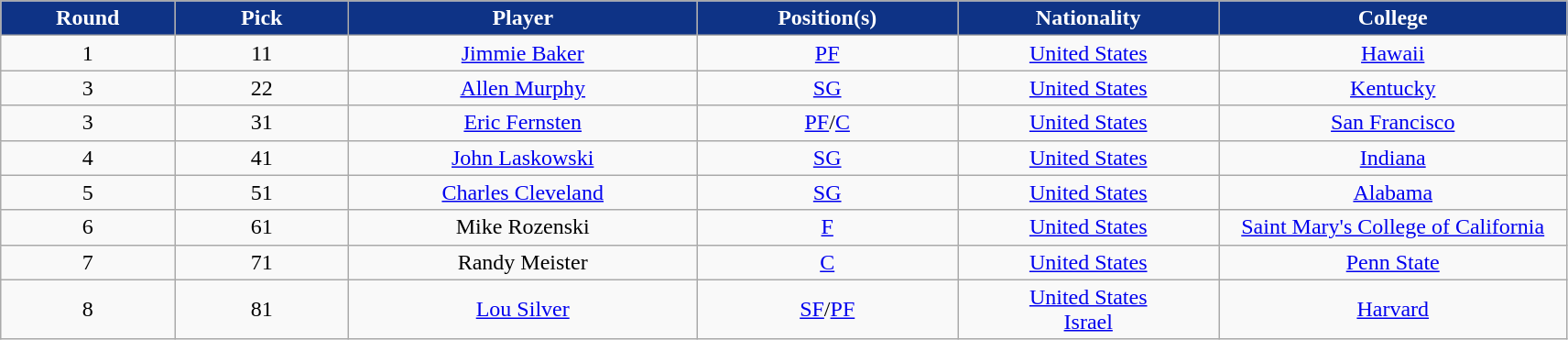<table class="wikitable sortable sortable">
<tr>
<th style="background:#0E3386; color:#FFFFFF" width="10%">Round</th>
<th style="background:#0E3386; color:#FFFFFF" width="10%">Pick</th>
<th style="background:#0E3386; color:#FFFFFF" width="20%">Player</th>
<th style="background:#0E3386; color:#FFFFFF" width="15%">Position(s)</th>
<th style="background:#0E3386; color:#FFFFFF" width="15%">Nationality</th>
<th style="background:#0E3386; color:#FFFFFF" width="20%">College</th>
</tr>
<tr style="text-align: center">
<td>1</td>
<td>11</td>
<td><a href='#'>Jimmie Baker</a></td>
<td><a href='#'>PF</a></td>
<td> <a href='#'>United States</a></td>
<td><a href='#'>Hawaii</a></td>
</tr>
<tr style="text-align: center">
<td>3</td>
<td>22</td>
<td><a href='#'>Allen Murphy</a></td>
<td><a href='#'>SG</a></td>
<td> <a href='#'>United States</a></td>
<td><a href='#'>Kentucky</a></td>
</tr>
<tr style="text-align: center">
<td>3</td>
<td>31</td>
<td><a href='#'>Eric Fernsten</a></td>
<td><a href='#'>PF</a>/<a href='#'>C</a></td>
<td> <a href='#'>United States</a></td>
<td><a href='#'>San Francisco</a></td>
</tr>
<tr style="text-align: center">
<td>4</td>
<td>41</td>
<td><a href='#'>John Laskowski</a></td>
<td><a href='#'>SG</a></td>
<td> <a href='#'>United States</a></td>
<td><a href='#'>Indiana</a></td>
</tr>
<tr style="text-align: center">
<td>5</td>
<td>51</td>
<td><a href='#'>Charles Cleveland</a></td>
<td><a href='#'>SG</a></td>
<td> <a href='#'>United States</a></td>
<td><a href='#'>Alabama</a></td>
</tr>
<tr style="text-align: center">
<td>6</td>
<td>61</td>
<td>Mike Rozenski</td>
<td><a href='#'>F</a></td>
<td> <a href='#'>United States</a></td>
<td><a href='#'>Saint Mary's College of California</a></td>
</tr>
<tr style="text-align: center">
<td>7</td>
<td>71</td>
<td>Randy Meister</td>
<td><a href='#'>C</a></td>
<td> <a href='#'>United States</a></td>
<td><a href='#'>Penn State</a></td>
</tr>
<tr style="text-align: center">
<td>8</td>
<td>81</td>
<td><a href='#'>Lou Silver</a></td>
<td><a href='#'>SF</a>/<a href='#'>PF</a></td>
<td> <a href='#'>United States</a><br> <a href='#'>Israel</a></td>
<td><a href='#'>Harvard</a></td>
</tr>
</table>
